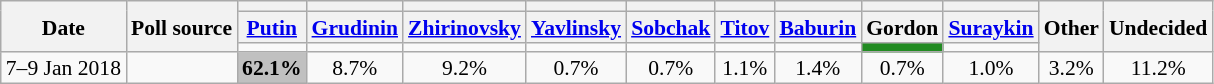<table class="wikitable" style="text-align:center; font-size:90%; line-height:14px">
<tr>
<th rowspan=3>Date</th>
<th rowspan=3>Poll source</th>
<th></th>
<th></th>
<th></th>
<th></th>
<th></th>
<th></th>
<th></th>
<th></th>
<th></th>
<th rowspan=3>Other</th>
<th rowspan=3>Undecided</th>
</tr>
<tr>
<th><a href='#'>Putin</a></th>
<th><a href='#'>Grudinin</a></th>
<th><a href='#'>Zhirinovsky</a></th>
<th><a href='#'>Yavlinsky</a></th>
<th><a href='#'>Sobchak</a></th>
<th><a href='#'>Titov</a></th>
<th><a href='#'>Baburin</a></th>
<th>Gordon</th>
<th><a href='#'>Suraykin</a></th>
</tr>
<tr>
<td bgcolor=></td>
<td bgcolor=></td>
<td bgcolor=></td>
<td bgcolor=></td>
<td bgcolor=></td>
<td bgcolor=></td>
<td bgcolor=></td>
<td bgcolor=#228B22></td>
<td bgcolor=></td>
</tr>
<tr>
<td>7–9 Jan 2018</td>
<td></td>
<td style="background:#C0C0C0"><strong>62.1%</strong></td>
<td>8.7%</td>
<td>9.2%</td>
<td>0.7%</td>
<td>0.7%</td>
<td>1.1%</td>
<td>1.4%</td>
<td>0.7%</td>
<td>1.0%</td>
<td>3.2%</td>
<td>11.2%</td>
</tr>
</table>
